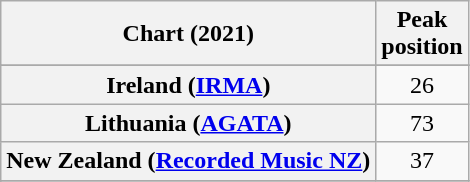<table class="wikitable sortable plainrowheaders" style="text-align:center">
<tr>
<th scope="col">Chart (2021)</th>
<th scope="col">Peak<br>position</th>
</tr>
<tr>
</tr>
<tr>
</tr>
<tr>
</tr>
<tr>
</tr>
<tr>
<th scope="row">Ireland (<a href='#'>IRMA</a>)</th>
<td>26</td>
</tr>
<tr>
<th scope="row">Lithuania (<a href='#'>AGATA</a>)</th>
<td>73</td>
</tr>
<tr>
<th scope="row">New Zealand (<a href='#'>Recorded Music NZ</a>)</th>
<td>37</td>
</tr>
<tr>
</tr>
<tr>
</tr>
<tr>
</tr>
<tr>
</tr>
</table>
